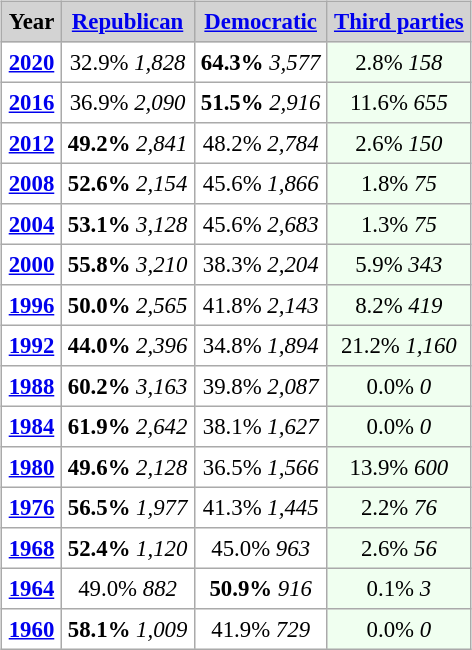<table align="center" border="2" cellpadding="4" cellspacing="0" style="float:right; margin: 1em 1em 1em 0; border: 1px #aaa solid; border-collapse: collapse; font-size: 95%;">
<tr bgcolor=lightgrey>
<th>Year</th>
<th><a href='#'>Republican</a></th>
<th><a href='#'>Democratic</a></th>
<th><a href='#'>Third parties</a></th>
</tr>
<tr>
<td style="text-align:center;" ><strong><a href='#'>2020</a></strong></td>
<td style="text-align:center;" >32.9% <em>1,828</em></td>
<td style="text-align:center;" ><strong>64.3%</strong> <em>3,577</em></td>
<td style="text-align:center; background:honeyDew;">2.8% <em>158</em></td>
</tr>
<tr>
<td style="text-align:center;" ><strong><a href='#'>2016</a></strong></td>
<td style="text-align:center;" >36.9% <em>2,090</em></td>
<td style="text-align:center;" ><strong>51.5%</strong> <em>2,916</em></td>
<td style="text-align:center; background:honeyDew;">11.6% <em>655</em></td>
</tr>
<tr>
<td style="text-align:center;" ><strong><a href='#'>2012</a></strong></td>
<td style="text-align:center;" ><strong>49.2%</strong> <em>2,841</em></td>
<td style="text-align:center;" >48.2% <em>2,784</em></td>
<td style="text-align:center; background:honeyDew;">2.6% <em>150</em></td>
</tr>
<tr>
<td style="text-align:center;" ><strong><a href='#'>2008</a></strong></td>
<td style="text-align:center;" ><strong>52.6%</strong> <em>2,154</em></td>
<td style="text-align:center;" >45.6% <em>1,866</em></td>
<td style="text-align:center; background:honeyDew;">1.8% <em>75</em></td>
</tr>
<tr>
<td style="text-align:center;" ><strong><a href='#'>2004</a></strong></td>
<td style="text-align:center;" ><strong>53.1%</strong> <em>3,128</em></td>
<td style="text-align:center;" >45.6% <em>2,683</em></td>
<td style="text-align:center; background:honeyDew;">1.3% <em>75</em></td>
</tr>
<tr>
<td style="text-align:center;" ><strong><a href='#'>2000</a></strong></td>
<td style="text-align:center;" ><strong>55.8%</strong> <em>3,210</em></td>
<td style="text-align:center;" >38.3% <em>2,204</em></td>
<td style="text-align:center; background:honeyDew;">5.9% <em>343</em></td>
</tr>
<tr>
<td style="text-align:center;" ><strong><a href='#'>1996</a></strong></td>
<td style="text-align:center;" ><strong>50.0%</strong> <em>2,565</em></td>
<td style="text-align:center;" >41.8% <em>2,143</em></td>
<td style="text-align:center; background:honeyDew;">8.2% <em>419</em></td>
</tr>
<tr>
<td style="text-align:center;" ><strong><a href='#'>1992</a></strong></td>
<td style="text-align:center;" ><strong>44.0%</strong> <em>2,396</em></td>
<td style="text-align:center;" >34.8% <em>1,894</em></td>
<td style="text-align:center; background:honeyDew;">21.2% <em>1,160</em></td>
</tr>
<tr>
<td style="text-align:center;" ><strong><a href='#'>1988</a></strong></td>
<td style="text-align:center;" ><strong>60.2%</strong> <em>3,163</em></td>
<td style="text-align:center;" >39.8% <em>2,087</em></td>
<td style="text-align:center; background:honeyDew;">0.0% <em>0</em></td>
</tr>
<tr>
<td style="text-align:center;" ><strong><a href='#'>1984</a></strong></td>
<td style="text-align:center;" ><strong>61.9%</strong> <em>2,642</em></td>
<td style="text-align:center;" >38.1% <em>1,627</em></td>
<td style="text-align:center; background:honeyDew;">0.0% <em>0</em></td>
</tr>
<tr>
<td style="text-align:center;" ><strong><a href='#'>1980</a></strong></td>
<td style="text-align:center;" ><strong>49.6%</strong> <em>2,128</em></td>
<td style="text-align:center;" >36.5% <em>1,566</em></td>
<td style="text-align:center; background:honeyDew;">13.9% <em>600</em></td>
</tr>
<tr>
<td style="text-align:center;" ><strong><a href='#'>1976</a></strong></td>
<td style="text-align:center;" ><strong>56.5%</strong> <em>1,977</em></td>
<td style="text-align:center;" >41.3% <em>1,445</em></td>
<td style="text-align:center; background:honeyDew;">2.2% <em>76</em></td>
</tr>
<tr>
<td style="text-align:center;" ><strong><a href='#'>1968</a></strong></td>
<td style="text-align:center;" ><strong>52.4%</strong> <em>1,120</em></td>
<td style="text-align:center;" >45.0% <em>963</em></td>
<td style="text-align:center; background:honeyDew;">2.6% <em>56</em></td>
</tr>
<tr>
<td style="text-align:center;" ><strong><a href='#'>1964</a></strong></td>
<td style="text-align:center;" >49.0% <em>882</em></td>
<td style="text-align:center;" ><strong>50.9%</strong> <em>916</em></td>
<td style="text-align:center; background:honeyDew;">0.1% <em>3</em></td>
</tr>
<tr>
<td style="text-align:center;" ><strong><a href='#'>1960</a></strong></td>
<td style="text-align:center;" ><strong>58.1%</strong> <em>1,009</em></td>
<td style="text-align:center;" >41.9% <em>729</em></td>
<td style="text-align:center; background:honeyDew;">0.0% <em>0</em></td>
</tr>
</table>
